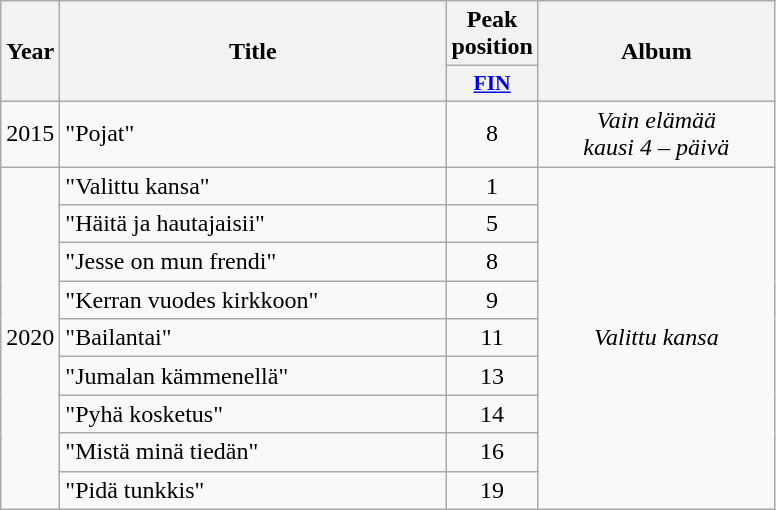<table class="wikitable">
<tr>
<th rowspan="2" style="text-align:center; width:10px;">Year</th>
<th rowspan="2" style="text-align:center; width:250px;">Title</th>
<th style="text-align:center; width:20px;">Peak position</th>
<th rowspan="2" style="text-align:center; width:150px;">Album</th>
</tr>
<tr>
<th scope="col" style="width:3em;font-size:90%;"><a href='#'>FIN</a><br></th>
</tr>
<tr>
<td style="text-align:center;">2015</td>
<td>"Pojat"</td>
<td style="text-align:center;">8</td>
<td style="text-align:center;"><em>Vain elämää<br>kausi 4 – päivä</em></td>
</tr>
<tr>
<td style="text-align:center;" rowspan="9">2020</td>
<td>"Valittu kansa"</td>
<td style="text-align:center;">1</td>
<td style="text-align:center;" rowspan="9"><em>Valittu kansa</em></td>
</tr>
<tr>
<td>"Häitä ja hautajaisii"</td>
<td style="text-align:center;">5</td>
</tr>
<tr>
<td>"Jesse on mun frendi"</td>
<td style="text-align:center;">8</td>
</tr>
<tr>
<td>"Kerran vuodes kirkkoon"</td>
<td style="text-align:center;">9</td>
</tr>
<tr>
<td>"Bailantai"</td>
<td style="text-align:center;">11</td>
</tr>
<tr>
<td>"Jumalan kämmenellä"</td>
<td style="text-align:center;">13</td>
</tr>
<tr>
<td>"Pyhä kosketus"</td>
<td style="text-align:center;">14</td>
</tr>
<tr>
<td>"Mistä minä tiedän"</td>
<td style="text-align:center;">16</td>
</tr>
<tr>
<td>"Pidä tunkkis"</td>
<td style="text-align:center;">19</td>
</tr>
</table>
